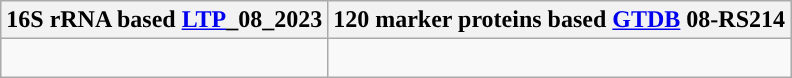<table class="wikitable">
<tr>
<th colspan=1>16S rRNA based <a href='#'>LTP</a>_08_2023</th>
<th colspan=1>120 marker proteins based <a href='#'>GTDB</a> 08-RS214</th>
</tr>
<tr>
<td style="vertical-align:top"><br></td>
<td><br></td>
</tr>
</table>
